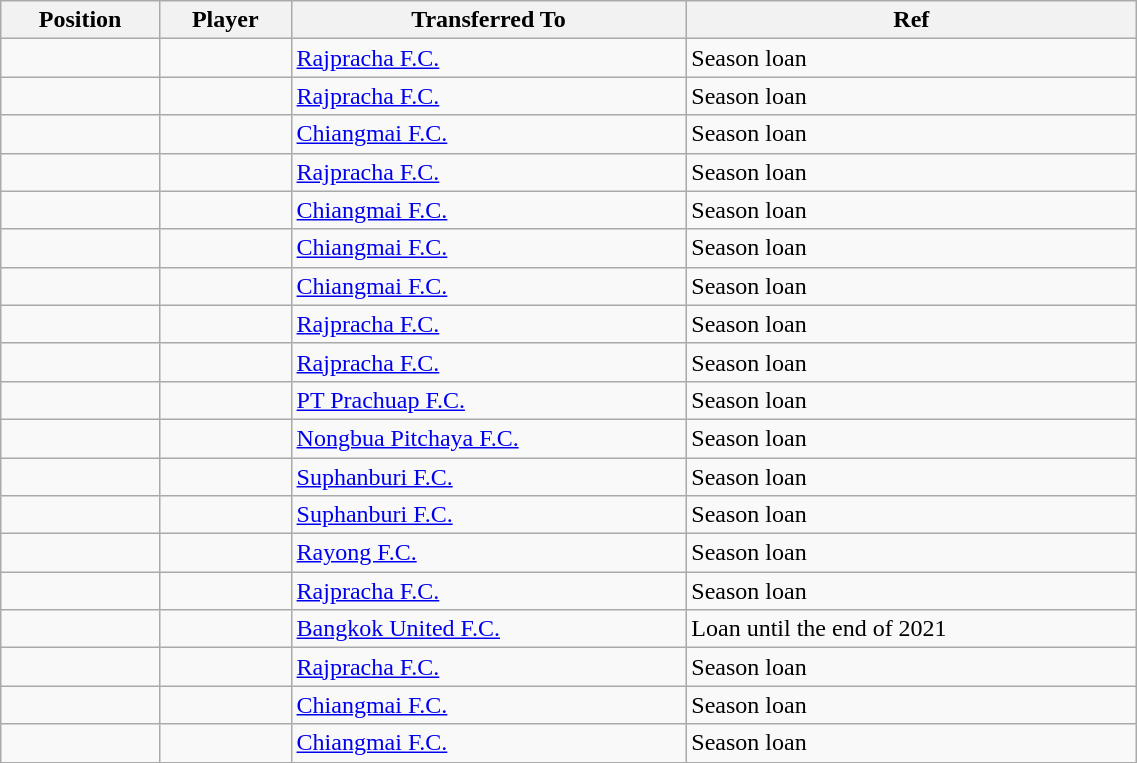<table class="wikitable sortable" style="width:60%; text-align:center; font-size:100%; text-align:left;">
<tr>
<th>Position</th>
<th>Player</th>
<th>Transferred To</th>
<th>Ref</th>
</tr>
<tr>
<td></td>
<td></td>
<td> <a href='#'>Rajpracha F.C.</a></td>
<td>Season loan</td>
</tr>
<tr>
<td></td>
<td></td>
<td> <a href='#'>Rajpracha F.C.</a></td>
<td>Season loan</td>
</tr>
<tr>
<td></td>
<td></td>
<td> <a href='#'>Chiangmai F.C.</a></td>
<td>Season loan </td>
</tr>
<tr>
<td></td>
<td></td>
<td> <a href='#'>Rajpracha F.C.</a></td>
<td>Season loan</td>
</tr>
<tr>
<td></td>
<td></td>
<td> <a href='#'>Chiangmai F.C.</a></td>
<td>Season loan </td>
</tr>
<tr>
<td></td>
<td></td>
<td> <a href='#'>Chiangmai F.C.</a></td>
<td>Season loan </td>
</tr>
<tr>
<td></td>
<td></td>
<td> <a href='#'>Chiangmai F.C.</a></td>
<td>Season loan </td>
</tr>
<tr>
<td></td>
<td></td>
<td> <a href='#'>Rajpracha F.C.</a></td>
<td>Season loan</td>
</tr>
<tr>
<td></td>
<td></td>
<td> <a href='#'>Rajpracha F.C.</a></td>
<td>Season loan</td>
</tr>
<tr>
<td></td>
<td></td>
<td> <a href='#'>PT Prachuap F.C.</a></td>
<td>Season loan </td>
</tr>
<tr>
<td></td>
<td></td>
<td> <a href='#'>Nongbua Pitchaya F.C.</a></td>
<td>Season loan </td>
</tr>
<tr>
<td></td>
<td></td>
<td> <a href='#'>Suphanburi F.C.</a></td>
<td>Season loan</td>
</tr>
<tr>
<td></td>
<td></td>
<td> <a href='#'>Suphanburi F.C.</a></td>
<td>Season loan</td>
</tr>
<tr>
<td></td>
<td></td>
<td> <a href='#'>Rayong F.C.</a></td>
<td>Season loan</td>
</tr>
<tr>
<td></td>
<td></td>
<td> <a href='#'>Rajpracha F.C.</a></td>
<td>Season loan</td>
</tr>
<tr>
<td></td>
<td></td>
<td> <a href='#'>Bangkok United F.C.</a></td>
<td>Loan until the end of 2021 </td>
</tr>
<tr>
<td></td>
<td></td>
<td> <a href='#'>Rajpracha F.C.</a></td>
<td>Season loan</td>
</tr>
<tr>
<td></td>
<td></td>
<td> <a href='#'>Chiangmai F.C.</a></td>
<td>Season loan </td>
</tr>
<tr>
<td></td>
<td></td>
<td> <a href='#'>Chiangmai F.C.</a></td>
<td>Season loan </td>
</tr>
<tr>
</tr>
</table>
